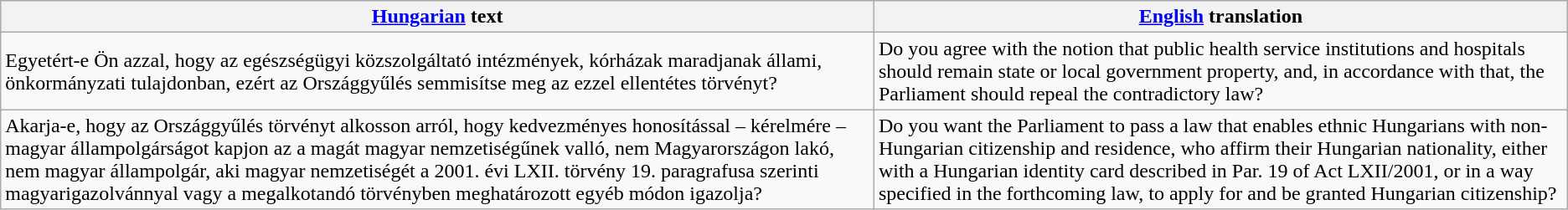<table class="wikitable">
<tr>
<th><a href='#'>Hungarian</a> text</th>
<th><a href='#'>English</a> translation</th>
</tr>
<tr>
<td>Egyetért-e Ön azzal, hogy az egészségügyi közszolgáltató intézmények, kórházak maradjanak állami, önkormányzati tulajdonban, ezért az Országgyűlés semmisítse meg az ezzel ellentétes törvényt?</td>
<td>Do you agree with the notion that public health service institutions and hospitals should remain state or local government property, and, in accordance with that, the Parliament should repeal the contradictory law?</td>
</tr>
<tr>
<td>Akarja-e, hogy az Országgyűlés törvényt alkosson arról, hogy kedvezményes honosítással – kérelmére – magyar állampolgárságot kapjon az a magát magyar nemzetiségűnek valló, nem Magyarországon lakó, nem magyar állampolgár, aki magyar nemzetiségét a 2001. évi LXII. törvény 19. paragrafusa szerinti magyarigazolvánnyal vagy a megalkotandó törvényben meghatározott egyéb módon igazolja?</td>
<td>Do you want the Parliament to pass a law that enables ethnic Hungarians with non-Hungarian citizenship and residence, who affirm their Hungarian nationality, either with a Hungarian identity card described in Par. 19 of Act LXII/2001, or in a way specified in the forthcoming law, to apply for and be granted Hungarian citizenship?</td>
</tr>
</table>
